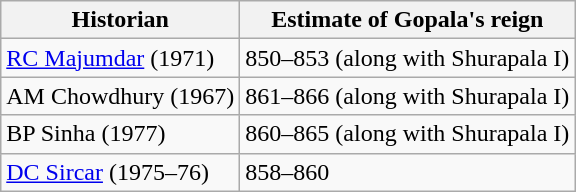<table class="wikitable">
<tr>
<th>Historian</th>
<th>Estimate of Gopala's reign</th>
</tr>
<tr>
<td><a href='#'>RC Majumdar</a> (1971)</td>
<td>850–853 (along with Shurapala I)</td>
</tr>
<tr>
<td>AM Chowdhury (1967)</td>
<td>861–866 (along with Shurapala I)</td>
</tr>
<tr>
<td>BP Sinha (1977)</td>
<td>860–865 (along with Shurapala I)</td>
</tr>
<tr>
<td><a href='#'>DC Sircar</a> (1975–76)</td>
<td>858–860</td>
</tr>
</table>
